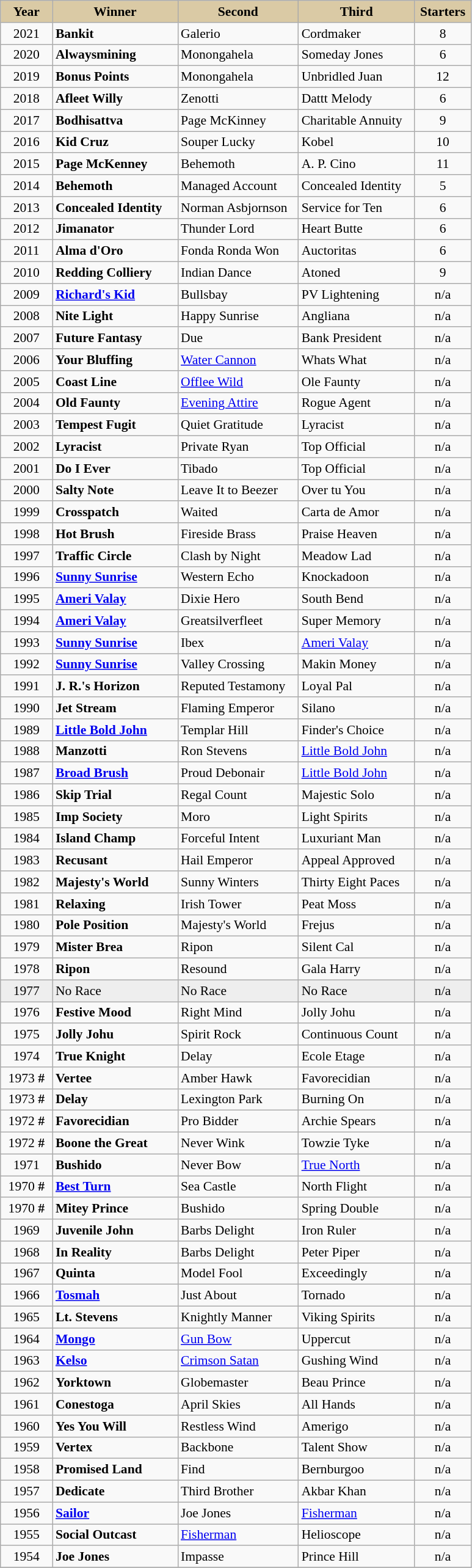<table class = "wikitable sortable" | border="1" cellpadding="0" style="border-collapse: collapse; font-size:90%">
<tr bgcolor="#DACAA5" align="center">
<td width="50px"><strong>Year</strong> <br></td>
<td width="130px"><strong>Winner</strong> <br></td>
<td width="125px"><strong>Second</strong> <br></td>
<td width="120px"><strong>Third</strong> <br></td>
<td width="55px"><strong>Starters</strong></td>
</tr>
<tr>
<td align=center>2021</td>
<td><strong>Bankit</strong></td>
<td>Galerio</td>
<td>Cordmaker</td>
<td align=center>8</td>
</tr>
<tr>
<td align=center>2020</td>
<td><strong>Alwaysmining</strong></td>
<td>Monongahela</td>
<td>Someday Jones</td>
<td align=center>6</td>
</tr>
<tr>
<td align=center>2019</td>
<td><strong>Bonus Points</strong></td>
<td>Monongahela</td>
<td>Unbridled Juan</td>
<td align=center>12</td>
</tr>
<tr>
<td align=center>2018</td>
<td><strong>Afleet Willy</strong></td>
<td>Zenotti</td>
<td>Dattt Melody</td>
<td align=center>6</td>
</tr>
<tr>
<td align=center>2017</td>
<td><strong>Bodhisattva</strong></td>
<td>Page McKinney</td>
<td>Charitable Annuity</td>
<td align=center>9</td>
</tr>
<tr>
<td align=center>2016</td>
<td><strong>Kid Cruz</strong></td>
<td>Souper Lucky</td>
<td>Kobel</td>
<td align=center>10</td>
</tr>
<tr>
<td align=center>2015</td>
<td><strong>Page McKenney</strong></td>
<td>Behemoth</td>
<td>A. P. Cino</td>
<td align=center>11</td>
</tr>
<tr>
<td align=center>2014</td>
<td><strong>Behemoth</strong></td>
<td>Managed Account</td>
<td>Concealed Identity</td>
<td align=center>5</td>
</tr>
<tr>
<td align=center>2013</td>
<td><strong>Concealed Identity</strong></td>
<td>Norman Asbjornson</td>
<td>Service for Ten</td>
<td align=center>6</td>
</tr>
<tr>
<td align=center>2012</td>
<td><strong>Jimanator</strong></td>
<td>Thunder Lord</td>
<td>Heart Butte</td>
<td align=center>6</td>
</tr>
<tr>
<td align=center>2011</td>
<td><strong>Alma d'Oro</strong></td>
<td>Fonda Ronda Won</td>
<td>Auctoritas</td>
<td align=center>6</td>
</tr>
<tr>
<td align=center>2010</td>
<td><strong>Redding Colliery</strong></td>
<td>Indian Dance</td>
<td>Atoned</td>
<td align=center>9</td>
</tr>
<tr>
<td align=center>2009</td>
<td><strong><a href='#'>Richard's Kid</a></strong></td>
<td>Bullsbay</td>
<td>PV Lightening</td>
<td align=center>n/a</td>
</tr>
<tr>
<td align=center>2008</td>
<td><strong>Nite Light</strong></td>
<td>Happy Sunrise</td>
<td>Angliana</td>
<td align=center>n/a</td>
</tr>
<tr>
<td align=center>2007</td>
<td><strong>Future Fantasy</strong></td>
<td>Due</td>
<td>Bank President</td>
<td align=center>n/a</td>
</tr>
<tr>
<td align=center>2006</td>
<td><strong>Your Bluffing</strong></td>
<td><a href='#'>Water Cannon</a></td>
<td>Whats What</td>
<td align=center>n/a</td>
</tr>
<tr>
<td align=center>2005</td>
<td><strong>Coast Line</strong></td>
<td><a href='#'>Offlee Wild</a></td>
<td>Ole Faunty</td>
<td align=center>n/a</td>
</tr>
<tr>
<td align=center>2004</td>
<td><strong>Old Faunty</strong></td>
<td><a href='#'>Evening Attire</a></td>
<td>Rogue Agent</td>
<td align=center>n/a</td>
</tr>
<tr>
<td align=center>2003</td>
<td><strong>Tempest Fugit</strong></td>
<td>Quiet Gratitude</td>
<td>Lyracist</td>
<td align=center>n/a</td>
</tr>
<tr>
<td align=center>2002</td>
<td><strong>Lyracist</strong></td>
<td>Private Ryan</td>
<td>Top Official</td>
<td align=center>n/a</td>
</tr>
<tr>
<td align=center>2001</td>
<td><strong>Do I Ever</strong></td>
<td>Tibado</td>
<td>Top Official</td>
<td align=center>n/a</td>
</tr>
<tr>
<td align=center>2000</td>
<td><strong>Salty Note</strong></td>
<td>Leave It to Beezer</td>
<td>Over tu You</td>
<td align=center>n/a</td>
</tr>
<tr>
<td align=center>1999</td>
<td><strong>Crosspatch</strong></td>
<td>Waited</td>
<td>Carta de Amor</td>
<td align=center>n/a</td>
</tr>
<tr>
<td align=center>1998</td>
<td><strong>Hot Brush</strong></td>
<td>Fireside Brass</td>
<td>Praise Heaven</td>
<td align=center>n/a</td>
</tr>
<tr>
<td align=center>1997</td>
<td><strong>Traffic Circle</strong></td>
<td>Clash by Night</td>
<td>Meadow Lad</td>
<td align=center>n/a</td>
</tr>
<tr>
<td align=center>1996</td>
<td><strong><a href='#'>Sunny Sunrise</a></strong></td>
<td>Western Echo</td>
<td>Knockadoon</td>
<td align=center>n/a</td>
</tr>
<tr>
<td align=center>1995</td>
<td><strong><a href='#'>Ameri Valay</a></strong></td>
<td>Dixie Hero</td>
<td>South Bend</td>
<td align=center>n/a</td>
</tr>
<tr>
<td align=center>1994</td>
<td><strong><a href='#'>Ameri Valay</a></strong></td>
<td>Greatsilverfleet</td>
<td>Super Memory</td>
<td align=center>n/a</td>
</tr>
<tr>
<td align=center>1993</td>
<td><strong><a href='#'>Sunny Sunrise</a></strong></td>
<td>Ibex</td>
<td><a href='#'>Ameri Valay</a></td>
<td align=center>n/a</td>
</tr>
<tr>
<td align=center>1992</td>
<td><strong><a href='#'>Sunny Sunrise</a></strong></td>
<td>Valley Crossing</td>
<td>Makin Money</td>
<td align=center>n/a</td>
</tr>
<tr>
<td align=center>1991</td>
<td><strong>J. R.'s Horizon</strong></td>
<td>Reputed Testamony</td>
<td>Loyal Pal</td>
<td align=center>n/a</td>
</tr>
<tr>
<td align=center>1990</td>
<td><strong>Jet Stream</strong></td>
<td>Flaming Emperor</td>
<td>Silano</td>
<td align=center>n/a</td>
</tr>
<tr>
<td align=center>1989</td>
<td><strong><a href='#'>Little Bold John</a></strong></td>
<td>Templar Hill</td>
<td>Finder's Choice</td>
<td align=center>n/a</td>
</tr>
<tr>
<td align=center>1988</td>
<td><strong>Manzotti</strong></td>
<td>Ron Stevens</td>
<td><a href='#'>Little Bold John</a></td>
<td align=center>n/a</td>
</tr>
<tr>
<td align=center>1987</td>
<td><strong><a href='#'>Broad Brush</a></strong></td>
<td>Proud Debonair</td>
<td><a href='#'>Little Bold John</a></td>
<td align=center>n/a</td>
</tr>
<tr>
<td align=center>1986</td>
<td><strong>Skip Trial</strong></td>
<td>Regal Count</td>
<td>Majestic Solo</td>
<td align=center>n/a</td>
</tr>
<tr>
<td align=center>1985</td>
<td><strong>Imp Society</strong></td>
<td>Moro</td>
<td>Light Spirits</td>
<td align=center>n/a</td>
</tr>
<tr>
<td align=center>1984</td>
<td><strong>Island Champ</strong></td>
<td>Forceful Intent</td>
<td>Luxuriant Man</td>
<td align=center>n/a</td>
</tr>
<tr>
<td align=center>1983</td>
<td><strong>Recusant</strong></td>
<td>Hail Emperor</td>
<td>Appeal Approved</td>
<td align=center>n/a</td>
</tr>
<tr>
<td align=center>1982</td>
<td><strong>Majesty's World</strong></td>
<td>Sunny Winters</td>
<td>Thirty Eight Paces</td>
<td align=center>n/a</td>
</tr>
<tr>
<td align=center>1981</td>
<td><strong>Relaxing</strong></td>
<td>Irish Tower</td>
<td>Peat Moss</td>
<td align=center>n/a</td>
</tr>
<tr>
<td align=center>1980</td>
<td><strong>Pole Position</strong></td>
<td>Majesty's World</td>
<td>Frejus</td>
<td align=center>n/a</td>
</tr>
<tr>
<td align=center>1979</td>
<td><strong>Mister Brea</strong></td>
<td>Ripon</td>
<td>Silent Cal</td>
<td align=center>n/a</td>
</tr>
<tr>
<td align=center>1978</td>
<td><strong>Ripon</strong></td>
<td>Resound</td>
<td>Gala Harry</td>
<td align=center>n/a</td>
</tr>
<tr bgcolor="#eeeeee">
<td align=center>1977</td>
<td>No Race</td>
<td>No Race</td>
<td>No Race</td>
<td align=center>n/a</td>
</tr>
<tr>
<td align=center>1976</td>
<td><strong>Festive Mood</strong></td>
<td>Right Mind</td>
<td>Jolly Johu</td>
<td align=center>n/a</td>
</tr>
<tr>
<td align=center>1975</td>
<td><strong>Jolly Johu</strong></td>
<td>Spirit Rock</td>
<td>Continuous Count</td>
<td align=center>n/a</td>
</tr>
<tr>
<td align=center>1974</td>
<td><strong>True Knight</strong></td>
<td>Delay</td>
<td>Ecole Etage</td>
<td align=center>n/a</td>
</tr>
<tr>
<td align=center>1973  <strong>#</strong></td>
<td><strong>Vertee</strong></td>
<td>Amber Hawk</td>
<td>Favorecidian</td>
<td align=center>n/a</td>
</tr>
<tr>
<td align=center>1973  <strong>#</strong></td>
<td><strong>Delay</strong></td>
<td>Lexington Park</td>
<td>Burning On</td>
<td align=center>n/a</td>
</tr>
<tr>
<td align=center>1972  <strong>#</strong></td>
<td><strong>Favorecidian</strong></td>
<td>Pro Bidder</td>
<td>Archie Spears</td>
<td align=center>n/a</td>
</tr>
<tr>
<td align=center>1972  <strong>#</strong></td>
<td><strong>Boone the Great</strong></td>
<td>Never Wink</td>
<td>Towzie Tyke</td>
<td align=center>n/a</td>
</tr>
<tr>
<td align=center>1971</td>
<td><strong>Bushido</strong></td>
<td>Never Bow</td>
<td><a href='#'>True North</a></td>
<td align=center>n/a</td>
</tr>
<tr>
<td align=center>1970  <strong>#</strong></td>
<td><strong><a href='#'>Best Turn</a></strong></td>
<td>Sea Castle</td>
<td>North Flight</td>
<td align=center>n/a</td>
</tr>
<tr>
<td align=center>1970  <strong>#</strong></td>
<td><strong>Mitey Prince</strong></td>
<td>Bushido</td>
<td>Spring Double</td>
<td align=center>n/a</td>
</tr>
<tr>
<td align=center>1969</td>
<td><strong>Juvenile John</strong></td>
<td>Barbs Delight</td>
<td>Iron Ruler</td>
<td align=center>n/a</td>
</tr>
<tr>
<td align=center>1968</td>
<td><strong>In Reality</strong></td>
<td>Barbs Delight</td>
<td>Peter Piper</td>
<td align=center>n/a</td>
</tr>
<tr>
<td align=center>1967</td>
<td><strong>Quinta</strong></td>
<td>Model Fool</td>
<td>Exceedingly</td>
<td align=center>n/a</td>
</tr>
<tr>
<td align=center>1966</td>
<td><strong><a href='#'>Tosmah</a></strong></td>
<td>Just About</td>
<td>Tornado</td>
<td align=center>n/a</td>
</tr>
<tr>
<td align=center>1965</td>
<td><strong>Lt. Stevens</strong></td>
<td>Knightly Manner</td>
<td>Viking Spirits</td>
<td align=center>n/a</td>
</tr>
<tr>
<td align=center>1964</td>
<td><strong><a href='#'>Mongo</a></strong></td>
<td><a href='#'>Gun Bow</a></td>
<td>Uppercut</td>
<td align=center>n/a</td>
</tr>
<tr>
<td align=center>1963</td>
<td><strong><a href='#'>Kelso</a></strong></td>
<td><a href='#'>Crimson Satan</a></td>
<td>Gushing Wind</td>
<td align=center>n/a</td>
</tr>
<tr>
<td align=center>1962</td>
<td><strong>Yorktown</strong></td>
<td>Globemaster</td>
<td>Beau Prince</td>
<td align=center>n/a</td>
</tr>
<tr>
<td align=center>1961</td>
<td><strong>Conestoga</strong></td>
<td>April Skies</td>
<td>All Hands</td>
<td align=center>n/a</td>
</tr>
<tr>
<td align=center>1960</td>
<td><strong>Yes You Will</strong></td>
<td>Restless Wind</td>
<td>Amerigo</td>
<td align=center>n/a</td>
</tr>
<tr>
<td align=center>1959</td>
<td><strong>Vertex</strong></td>
<td>Backbone</td>
<td>Talent Show</td>
<td align=center>n/a</td>
</tr>
<tr>
<td align=center>1958</td>
<td><strong>Promised Land</strong></td>
<td>Find</td>
<td>Bernburgoo</td>
<td align=center>n/a</td>
</tr>
<tr>
<td align=center>1957</td>
<td><strong>Dedicate</strong></td>
<td>Third Brother</td>
<td>Akbar Khan</td>
<td align=center>n/a</td>
</tr>
<tr>
<td align=center>1956</td>
<td><strong><a href='#'>Sailor</a></strong></td>
<td>Joe Jones</td>
<td><a href='#'>Fisherman</a></td>
<td align=center>n/a</td>
</tr>
<tr>
<td align=center>1955</td>
<td><strong>Social Outcast</strong></td>
<td><a href='#'>Fisherman</a></td>
<td>Helioscope</td>
<td align=center>n/a</td>
</tr>
<tr>
<td align=center>1954</td>
<td><strong>Joe Jones</strong></td>
<td>Impasse</td>
<td>Prince Hill</td>
<td align=center>n/a</td>
</tr>
<tr>
</tr>
</table>
